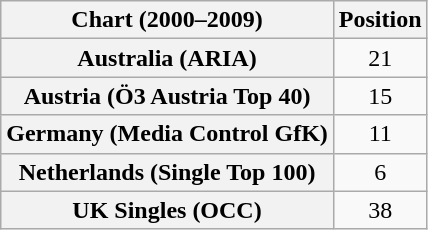<table class="wikitable sortable plainrowheaders" style="text-align:center">
<tr>
<th scope="col">Chart (2000–2009)</th>
<th scope="col">Position</th>
</tr>
<tr>
<th scope="row">Australia (ARIA)</th>
<td>21</td>
</tr>
<tr>
<th scope="row">Austria (Ö3 Austria Top 40)</th>
<td>15</td>
</tr>
<tr>
<th scope="row">Germany (Media Control GfK)</th>
<td>11</td>
</tr>
<tr>
<th scope="row">Netherlands (Single Top 100)</th>
<td>6</td>
</tr>
<tr>
<th scope="row">UK Singles (OCC)</th>
<td>38</td>
</tr>
</table>
